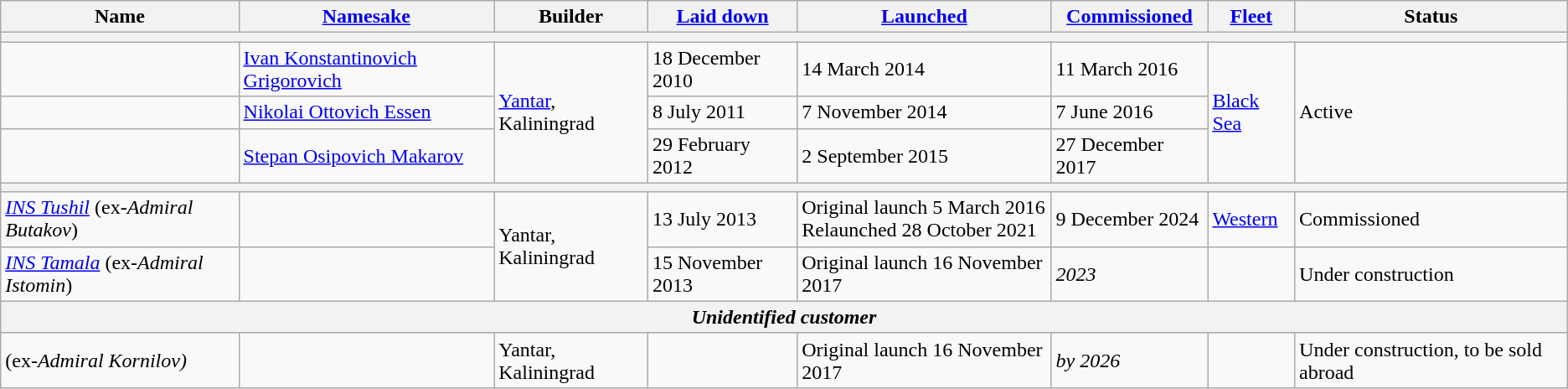<table class="wikitable">
<tr>
<th>Name</th>
<th><a href='#'>Namesake</a></th>
<th>Builder</th>
<th><a href='#'>Laid down</a></th>
<th><a href='#'>Launched</a></th>
<th><a href='#'>Commissioned</a></th>
<th><a href='#'>Fleet</a></th>
<th>Status</th>
</tr>
<tr>
<th colspan=8></th>
</tr>
<tr>
<td></td>
<td><a href='#'>Ivan Konstantinovich Grigorovich</a></td>
<td rowspan="3"><a href='#'>Yantar</a>, Kaliningrad</td>
<td>18 December 2010</td>
<td>14 March 2014</td>
<td>11 March 2016</td>
<td rowspan="3"><a href='#'>Black Sea</a></td>
<td rowspan="3">Active</td>
</tr>
<tr>
<td></td>
<td><a href='#'>Nikolai Ottovich Essen</a></td>
<td>8 July 2011</td>
<td>7 November 2014</td>
<td>7 June 2016</td>
</tr>
<tr>
<td></td>
<td><a href='#'>Stepan Osipovich Makarov</a></td>
<td>29 February 2012</td>
<td>2 September 2015</td>
<td>27 December 2017</td>
</tr>
<tr>
<th colspan=8></th>
</tr>
<tr>
<td><em><a href='#'>INS Tushil</a></em> (ex-<em>Admiral Butakov</em>)</td>
<td></td>
<td rowspan="2">Yantar, Kaliningrad</td>
<td>13 July 2013</td>
<td>Original launch 5 March 2016<br>Relaunched 28 October 2021</td>
<td>9 December 2024</td>
<td><a href='#'>Western</a></td>
<td>Commissioned</td>
</tr>
<tr>
<td><em><a href='#'>INS Tamala</a></em> (ex-<em>Admiral Istomin</em>)</td>
<td></td>
<td>15 November 2013</td>
<td>Original launch 16 November 2017</td>
<td><em>2023</em></td>
<td></td>
<td>Under construction</td>
</tr>
<tr>
<th colspan="8"><em>Unidentified customer</em></th>
</tr>
<tr>
<td>(ex-<em>Admiral Kornilov)</em></td>
<td></td>
<td>Yantar, Kaliningrad</td>
<td></td>
<td>Original launch 16 November 2017</td>
<td><em>by 2026</em></td>
<td></td>
<td>Under construction, to be sold abroad</td>
</tr>
</table>
